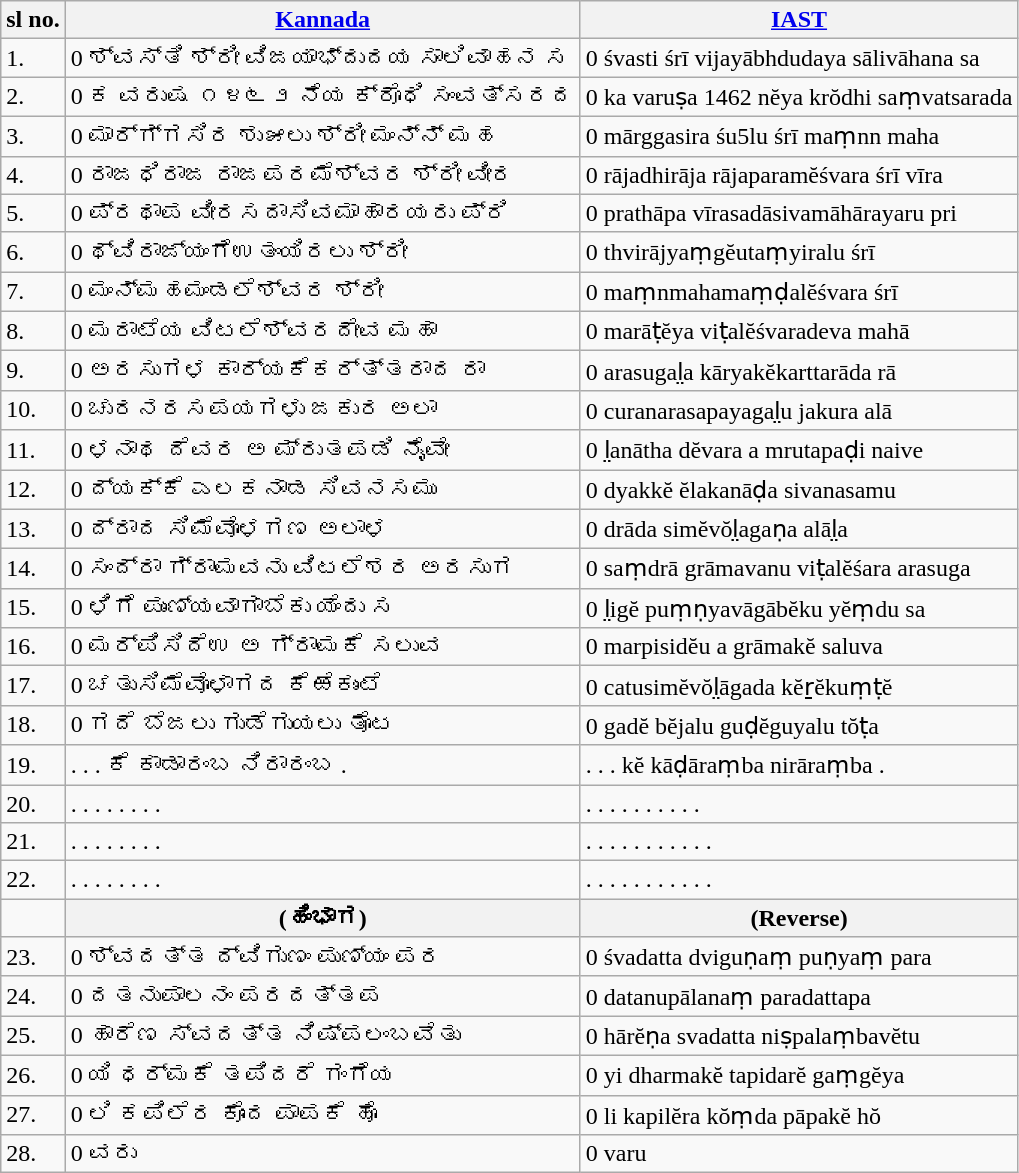<table class="wikitable">
<tr>
<th>sl no.</th>
<th><a href='#'>Kannada</a></th>
<th><a href='#'>IAST</a></th>
</tr>
<tr>
<td>1.</td>
<td>0 ಶ್ವಸ್ತಿ ಶ್ರೀ ವಿಜಯಾಭ್ದುದಯ ಸಾಲಿವಾಹನ ಸ</td>
<td>0 śvasti śrī vijayābhdudaya sālivāhana sa</td>
</tr>
<tr>
<td>2.</td>
<td>0 ಕ ವರುಷ ೧೪೬೨ ನೆಯ ಕ್ರೊಧಿ ಸಂವತ್ಸರದ</td>
<td>0 ka varuṣa 1462 nĕya krŏdhi saṃvatsarada</td>
</tr>
<tr>
<td>3.</td>
<td>0 ಮಾರ್ಗ್ಗಸಿರ ಶು೫ಲು ಶ್ರೀ ಮಂನ್ನ್ ಮಹ</td>
<td>0 mārggasira śu5lu śrī maṃnn maha</td>
</tr>
<tr>
<td>4.</td>
<td>0 ರಾಜಧಿರಾಜ ರಾಜಪರಮೆಶ್ವರ ಶ್ರೀ ವೀರ</td>
<td>0 rājadhirāja rājaparamĕśvara śrī vīra</td>
</tr>
<tr>
<td>5.</td>
<td>0 ಪ್ರಥಾಪ ವೀರಸದಾಸಿವಮಾಹಾರಯರು ಪ್ರಿ</td>
<td>0 prathāpa vīrasadāsivamāhārayaru pri</td>
</tr>
<tr>
<td>6.</td>
<td>0 ‌ಥ್ವಿರಾಜ್ಯಂಗೆಉತಂಯಿರಲು ಶ್ರೀ</td>
<td>0 thvirājyaṃgĕutaṃyiralu śrī</td>
</tr>
<tr>
<td>7.</td>
<td>0 ಮಂನ್‌ಮಹಮಂಡಲೆಶ್ವರ ಶ್ರೀ</td>
<td>0 maṃnmahamaṃḍalĕśvara śrī</td>
</tr>
<tr>
<td>8.</td>
<td>0 ಮರಾಟೆಯ ವಿಟಲೆಶ್ವರದೇವ ಮಹಾ</td>
<td>0 marāṭĕya viṭalĕśvaradeva mahā</td>
</tr>
<tr>
<td>9.</td>
<td>0 ಅರಸುಗಳ ಕಾರ್ಯಕೆಕರ್ತ್ತರಾದ ರಾ</td>
<td>0 arasugal̤a kāryakĕkarttarāda rā</td>
</tr>
<tr>
<td>10.</td>
<td>0 ಚುರನರಸಪಯಗಳು ಜಕುರ ಅಲಾ</td>
<td>0 curanarasapayagal̤u jakura alā</td>
</tr>
<tr>
<td>11.</td>
<td>0 ಳನಾಥ ದೆವರ ಅ ಮ್ರುತಪಡಿ ನೈವೇ</td>
<td>0 l̤anātha dĕvara a mrutapaḍi naive</td>
</tr>
<tr>
<td>12.</td>
<td>0 ದ್ಯಕ್ಕೆ ಎಲಕನಾಡ ಸಿವನಸಮು</td>
<td>0 dyakkĕ ĕlakanāḍa sivanasamu</td>
</tr>
<tr>
<td>13.</td>
<td>0 ದ್ರಾದ ಸಿಮೆವೊಳಗಣ ಅಲಾಳ</td>
<td>0 drāda simĕvŏl̤agaṇa alāl̤a</td>
</tr>
<tr>
<td>14.</td>
<td>0 ಸಂದ್ರಾ ಗ್ರಾಮವನು ವಿಟಲೆಶರ ಅರಸುಗ</td>
<td>0 saṃdrā grāmavanu viṭalĕśara arasuga</td>
</tr>
<tr>
<td>15.</td>
<td>0 ಳಿಗೆ ಪುಂಣ್ಯವಾಗಾಬೆಕು ಯೆಂದು ಸ</td>
<td>0 l̤igĕ puṃṇyavāgābĕku yĕṃdu sa</td>
</tr>
<tr>
<td>16.</td>
<td>0 ಮರ್ಪಿಸಿದೆಉ ಅ ಗ್ರಾಮಕೆ ಸಲುವ</td>
<td>0 marpisidĕu a grāmakĕ saluva</td>
</tr>
<tr>
<td>17.</td>
<td>0 ಚತುಸಿಮೆವೊಳಾಗದ ಕೆಱೆಕುಂಟೆ</td>
<td>0 catusimĕvŏl̤āgada kĕṟĕkuṃṭĕ</td>
</tr>
<tr>
<td>18.</td>
<td>0 ಗದೆ ಬೆಜಲು ಗುಡೆಗುಯಲು ತೊಟ</td>
<td>0 gadĕ bĕjalu guḍĕguyalu tŏṭa</td>
</tr>
<tr>
<td>19.</td>
<td>. . . ಕೆ ಕಾಡಾರಂಬ ನಿರಾರಂಬ .</td>
<td>. . . kĕ kāḍāraṃba nirāraṃba .</td>
</tr>
<tr>
<td>20.</td>
<td>. . . . . . . .</td>
<td>. . . . . . . .  . .</td>
</tr>
<tr>
<td>21.</td>
<td>. . . . . . . .</td>
<td>. . . . . . . . . . .</td>
</tr>
<tr>
<td>22.</td>
<td>. . . . . . . .</td>
<td>. . . . . . . . . . .</td>
</tr>
<tr>
<td></td>
<th><strong>(ಹಿಂಭಾಗ)</strong></th>
<th>(Reverse)</th>
</tr>
<tr>
<td>23.</td>
<td>0 ಶ್ವದತ್ತ ದ್ವಿಗುಣಂ ಪುಣ್ಯಂ ಪರ</td>
<td>0 śvadatta dviguṇaṃ puṇyaṃ para</td>
</tr>
<tr>
<td>24.</td>
<td>0 ದತನುಪಾಲನಂ ಪರದತ್ತಪ</td>
<td>0 datanupālanaṃ paradattapa</td>
</tr>
<tr>
<td>25.</td>
<td>0 ಹಾರೆಣ ಸ್ವದತ್ತ ನಿಷ್ಪಲಂಬವೆತು</td>
<td>0 hārĕṇa svadatta niṣpalaṃbavĕtu</td>
</tr>
<tr>
<td>26.</td>
<td>0 ಯಿ ಧರ್ಮಕೆ ತಪಿದರೆ ಗಂಗೆಯ</td>
<td>0 yi dharmakĕ tapidarĕ gaṃgĕya</td>
</tr>
<tr>
<td>27.</td>
<td>0 ಲಿ ಕಪಿಲೆರ ಕೊಂದ ಪಾಪಕೆ ಹೊ</td>
<td>0 li kapilĕra kŏṃda pāpakĕ hŏ</td>
</tr>
<tr>
<td>28.</td>
<td>0 ವರು</td>
<td>0 varu</td>
</tr>
</table>
